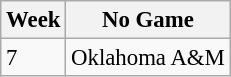<table class="wikitable" style="font-size:95%">
<tr>
<th>Week</th>
<th colspan="10">No Game</th>
</tr>
<tr>
<td>7</td>
<td>Oklahoma A&M</td>
</tr>
</table>
